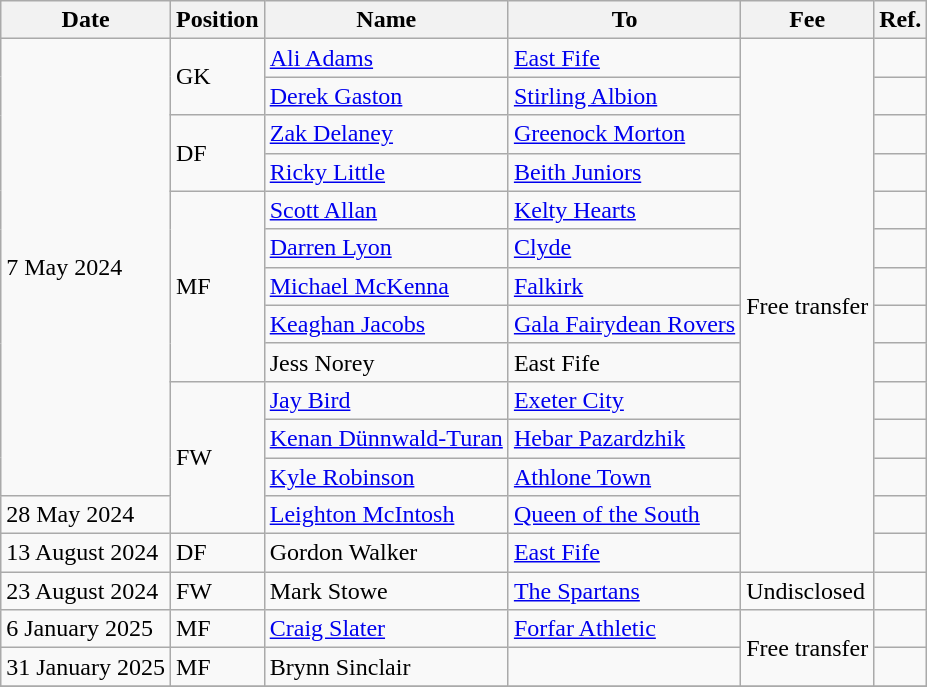<table class="wikitable">
<tr>
<th>Date</th>
<th>Position</th>
<th>Name</th>
<th>To</th>
<th>Fee</th>
<th>Ref.</th>
</tr>
<tr>
<td rowspan="12">7 May 2024</td>
<td rowspan="2">GK</td>
<td><a href='#'>Ali Adams</a></td>
<td><a href='#'>East Fife</a></td>
<td rowspan="14">Free transfer</td>
<td></td>
</tr>
<tr>
<td><a href='#'>Derek Gaston</a></td>
<td><a href='#'>Stirling Albion</a></td>
<td></td>
</tr>
<tr>
<td rowspan="2">DF</td>
<td> <a href='#'>Zak Delaney</a></td>
<td><a href='#'>Greenock Morton</a></td>
<td></td>
</tr>
<tr>
<td><a href='#'>Ricky Little</a></td>
<td><a href='#'>Beith Juniors</a></td>
<td></td>
</tr>
<tr>
<td rowspan="5">MF</td>
<td><a href='#'>Scott Allan</a></td>
<td><a href='#'>Kelty Hearts</a></td>
<td></td>
</tr>
<tr>
<td><a href='#'>Darren Lyon</a></td>
<td><a href='#'>Clyde</a></td>
<td></td>
</tr>
<tr>
<td><a href='#'>Michael McKenna</a></td>
<td><a href='#'>Falkirk</a></td>
<td></td>
</tr>
<tr>
<td> <a href='#'>Keaghan Jacobs</a></td>
<td><a href='#'>Gala Fairydean Rovers</a></td>
<td></td>
</tr>
<tr>
<td> Jess Norey</td>
<td>East Fife</td>
<td></td>
</tr>
<tr>
<td rowspan="4">FW</td>
<td> <a href='#'>Jay Bird</a></td>
<td> <a href='#'>Exeter City</a></td>
<td></td>
</tr>
<tr>
<td> <a href='#'>Kenan Dünnwald-Turan</a></td>
<td> <a href='#'>Hebar Pazardzhik</a></td>
<td></td>
</tr>
<tr>
<td> <a href='#'>Kyle Robinson</a></td>
<td> <a href='#'>Athlone Town</a></td>
<td></td>
</tr>
<tr>
<td>28 May 2024</td>
<td><a href='#'>Leighton McIntosh</a></td>
<td><a href='#'>Queen of the South</a></td>
<td></td>
</tr>
<tr>
<td>13 August 2024</td>
<td>DF</td>
<td> Gordon Walker</td>
<td><a href='#'>East Fife</a></td>
<td></td>
</tr>
<tr>
<td>23 August 2024</td>
<td>FW</td>
<td>Mark Stowe</td>
<td><a href='#'>The Spartans</a></td>
<td>Undisclosed</td>
<td></td>
</tr>
<tr>
<td>6 January 2025</td>
<td>MF</td>
<td><a href='#'>Craig Slater</a></td>
<td><a href='#'>Forfar Athletic</a></td>
<td rowspan=2>Free transfer</td>
<td></td>
</tr>
<tr>
<td>31 January 2025</td>
<td>MF</td>
<td> Brynn Sinclair</td>
<td></td>
<td></td>
</tr>
<tr>
</tr>
</table>
